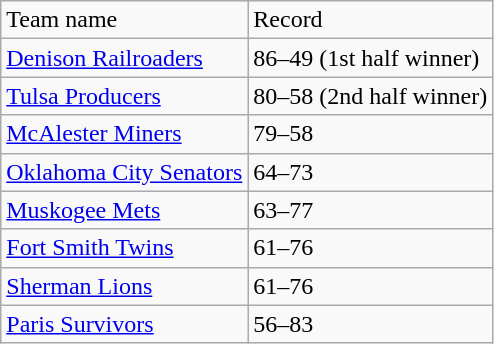<table class="wikitable">
<tr>
<td>Team name</td>
<td>Record</td>
</tr>
<tr>
<td><a href='#'>Denison Railroaders</a></td>
<td>86–49 (1st half winner)</td>
</tr>
<tr>
<td><a href='#'>Tulsa Producers</a></td>
<td>80–58 (2nd half winner)</td>
</tr>
<tr>
<td><a href='#'>McAlester Miners</a></td>
<td>79–58</td>
</tr>
<tr>
<td><a href='#'>Oklahoma City Senators</a></td>
<td>64–73</td>
</tr>
<tr>
<td><a href='#'>Muskogee Mets</a></td>
<td>63–77</td>
</tr>
<tr>
<td><a href='#'>Fort Smith Twins</a></td>
<td>61–76</td>
</tr>
<tr>
<td><a href='#'>Sherman Lions</a></td>
<td>61–76</td>
</tr>
<tr>
<td><a href='#'>Paris Survivors</a></td>
<td>56–83</td>
</tr>
</table>
